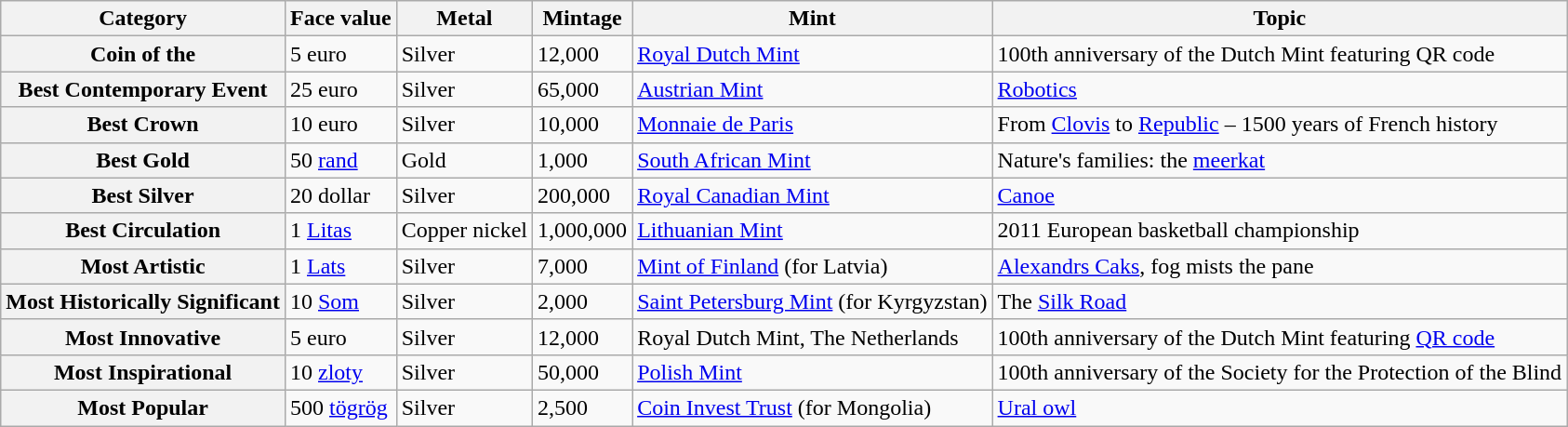<table class="wikitable plainrowheaders">
<tr>
<th>Category</th>
<th>Face value</th>
<th>Metal</th>
<th>Mintage</th>
<th>Mint</th>
<th>Topic</th>
</tr>
<tr>
<th scope="row">Coin of the</th>
<td>5 euro</td>
<td>Silver</td>
<td>12,000</td>
<td><a href='#'>Royal Dutch Mint</a></td>
<td>100th anniversary of the Dutch Mint featuring QR code</td>
</tr>
<tr>
<th scope="row">Best Contemporary Event</th>
<td>25 euro</td>
<td>Silver</td>
<td>65,000</td>
<td><a href='#'>Austrian Mint</a></td>
<td><a href='#'>Robotics</a></td>
</tr>
<tr>
<th scope="row">Best Crown</th>
<td>10 euro</td>
<td>Silver</td>
<td>10,000</td>
<td><a href='#'>Monnaie de Paris</a></td>
<td>From <a href='#'>Clovis</a> to <a href='#'>Republic</a> – 1500 years of French history</td>
</tr>
<tr>
<th scope="row">Best Gold</th>
<td>50 <a href='#'>rand</a></td>
<td>Gold</td>
<td>1,000</td>
<td><a href='#'>South African Mint</a></td>
<td>Nature's families: the <a href='#'>meerkat</a></td>
</tr>
<tr>
<th scope="row">Best Silver</th>
<td>20 dollar</td>
<td>Silver</td>
<td>200,000</td>
<td><a href='#'>Royal Canadian Mint</a></td>
<td><a href='#'>Canoe</a></td>
</tr>
<tr>
<th scope="row">Best Circulation</th>
<td>1 <a href='#'>Litas</a></td>
<td>Copper nickel</td>
<td>1,000,000</td>
<td><a href='#'>Lithuanian Mint</a></td>
<td>2011 European basketball championship</td>
</tr>
<tr>
<th scope="row">Most Artistic</th>
<td>1 <a href='#'>Lats</a></td>
<td>Silver</td>
<td>7,000</td>
<td><a href='#'>Mint of Finland</a> (for Latvia)</td>
<td><a href='#'>Alexandrs Caks</a>, fog mists the pane</td>
</tr>
<tr>
<th scope="row">Most Historically Significant</th>
<td>10 <a href='#'>Som</a></td>
<td>Silver</td>
<td>2,000</td>
<td><a href='#'>Saint Petersburg Mint</a> (for Kyrgyzstan)</td>
<td>The <a href='#'>Silk Road</a></td>
</tr>
<tr>
<th scope="row">Most Innovative</th>
<td>5 euro</td>
<td>Silver</td>
<td>12,000</td>
<td>Royal Dutch Mint, The Netherlands</td>
<td>100th anniversary of the Dutch Mint featuring <a href='#'>QR code</a></td>
</tr>
<tr>
<th scope="row">Most Inspirational</th>
<td>10 <a href='#'>zloty</a></td>
<td>Silver</td>
<td>50,000</td>
<td><a href='#'>Polish Mint</a></td>
<td>100th anniversary of the Society for the Protection of the Blind</td>
</tr>
<tr>
<th scope="row">Most Popular</th>
<td>500 <a href='#'>tögrög</a></td>
<td>Silver</td>
<td>2,500</td>
<td><a href='#'>Coin Invest Trust</a> (for Mongolia)</td>
<td><a href='#'>Ural owl</a></td>
</tr>
</table>
